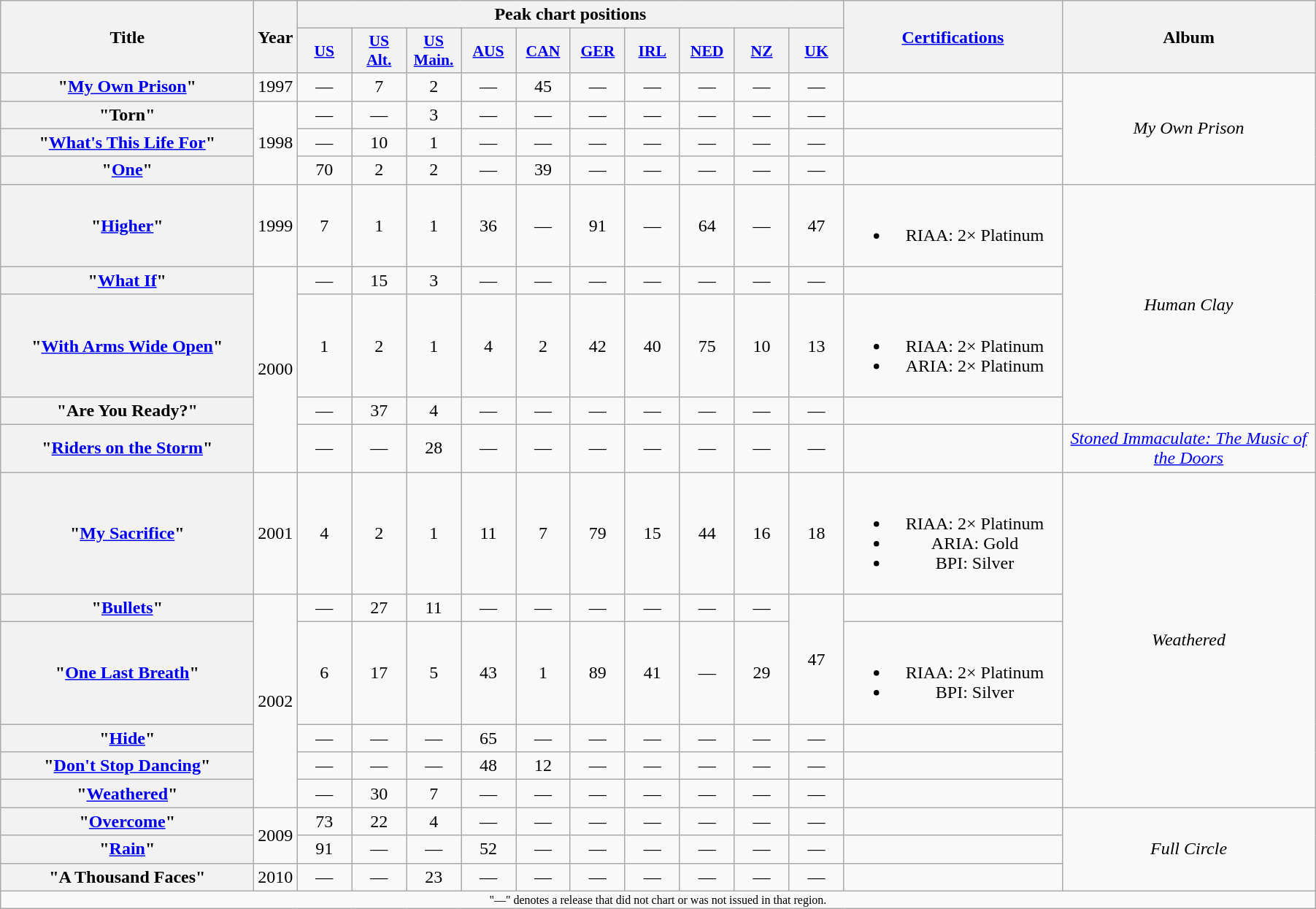<table class="wikitable plainrowheaders" style="text-align:center;">
<tr>
<th scope="col" rowspan="2" style="width:14em;">Title</th>
<th scope="col" rowspan="2" style="width:1em;">Year</th>
<th scope="col" colspan="10">Peak chart positions</th>
<th scope="col" rowspan="2" style="width:12em;"><a href='#'>Certifications</a></th>
<th scope="col" rowspan="2" style="width:14em;">Album</th>
</tr>
<tr>
<th scope="col" style="width:3em;font-size:90%;"><a href='#'>US</a><br></th>
<th scope="col" style="width:3em;font-size:90%;"><a href='#'>US<br>Alt.</a><br></th>
<th scope="col" style="width:3em;font-size:90%;"><a href='#'>US<br>Main.</a><br></th>
<th scope="col" style="width:3em;font-size:90%;"><a href='#'>AUS</a><br></th>
<th scope="col" style="width:3em;font-size:90%;"><a href='#'>CAN</a><br></th>
<th scope="col" style="width:3em;font-size:90%;"><a href='#'>GER</a><br></th>
<th scope="col" style="width:3em;font-size:90%;"><a href='#'>IRL</a><br></th>
<th scope="col" style="width:3em;font-size:90%;"><a href='#'>NED</a><br></th>
<th scope="col" style="width:3em;font-size:90%;"><a href='#'>NZ</a><br></th>
<th scope="col" style="width:3em;font-size:90%;"><a href='#'>UK</a><br></th>
</tr>
<tr>
<th scope="row">"<a href='#'>My Own Prison</a>"</th>
<td>1997</td>
<td>— </td>
<td>7</td>
<td>2</td>
<td>—</td>
<td>45</td>
<td>—</td>
<td>—</td>
<td>—</td>
<td>—</td>
<td>—</td>
<td></td>
<td rowspan="4"><em>My Own Prison</em></td>
</tr>
<tr>
<th scope="row">"Torn"</th>
<td rowspan="3">1998</td>
<td>—</td>
<td>—</td>
<td>3</td>
<td>—</td>
<td>—</td>
<td>—</td>
<td>—</td>
<td>—</td>
<td>—</td>
<td>—</td>
<td></td>
</tr>
<tr>
<th scope="row">"<a href='#'>What's This Life For</a>"</th>
<td>—</td>
<td>10</td>
<td>1</td>
<td>—</td>
<td>—</td>
<td>—</td>
<td>—</td>
<td>—</td>
<td>—</td>
<td>—</td>
<td></td>
</tr>
<tr>
<th scope="row">"<a href='#'>One</a>"</th>
<td>70</td>
<td>2</td>
<td>2</td>
<td>—</td>
<td>39</td>
<td>—</td>
<td>—</td>
<td>—</td>
<td>—</td>
<td>—</td>
<td></td>
</tr>
<tr>
<th scope="row">"<a href='#'>Higher</a>"</th>
<td rowspan="1">1999</td>
<td>7</td>
<td>1</td>
<td>1</td>
<td>36</td>
<td>—</td>
<td>91</td>
<td>—</td>
<td>64</td>
<td>—</td>
<td>47</td>
<td><br><ul><li>RIAA: 2× Platinum</li></ul></td>
<td rowspan="4"><em>Human Clay</em></td>
</tr>
<tr>
<th scope="row">"<a href='#'>What If</a>"</th>
<td rowspan="4">2000</td>
<td>—</td>
<td>15</td>
<td>3</td>
<td>—</td>
<td>—</td>
<td>—</td>
<td>—</td>
<td>—</td>
<td>—</td>
<td>—</td>
<td></td>
</tr>
<tr>
<th scope="row">"<a href='#'>With Arms Wide Open</a>"</th>
<td>1</td>
<td>2</td>
<td>1</td>
<td>4</td>
<td>2</td>
<td>42</td>
<td>40</td>
<td>75</td>
<td>10</td>
<td>13</td>
<td><br><ul><li>RIAA: 2× Platinum</li><li>ARIA: 2× Platinum</li></ul></td>
</tr>
<tr>
<th scope="row">"Are You Ready?"</th>
<td>—</td>
<td>37</td>
<td>4</td>
<td>—</td>
<td>—</td>
<td>—</td>
<td>—</td>
<td>—</td>
<td>—</td>
<td>—</td>
<td></td>
</tr>
<tr>
<th scope="row">"<a href='#'>Riders on the Storm</a>"</th>
<td>—</td>
<td>—</td>
<td>28</td>
<td>—</td>
<td>—</td>
<td>—</td>
<td>—</td>
<td>—</td>
<td>—</td>
<td>—</td>
<td></td>
<td rowspan="1"><em><a href='#'>Stoned Immaculate: The Music of the Doors</a></em></td>
</tr>
<tr>
<th scope="row">"<a href='#'>My Sacrifice</a>"</th>
<td rowspan="1">2001</td>
<td>4</td>
<td>2</td>
<td>1</td>
<td>11</td>
<td>7</td>
<td>79</td>
<td>15</td>
<td>44</td>
<td>16</td>
<td>18</td>
<td><br><ul><li>RIAA: 2× Platinum</li><li>ARIA: Gold</li><li>BPI: Silver</li></ul></td>
<td rowspan="6"><em>Weathered</em></td>
</tr>
<tr>
<th scope="row">"<a href='#'>Bullets</a>"</th>
<td rowspan="5">2002</td>
<td>—</td>
<td>27</td>
<td>11</td>
<td>—</td>
<td>—</td>
<td>—</td>
<td>—</td>
<td>—</td>
<td>—</td>
<td rowspan="2">47<br></td>
<td></td>
</tr>
<tr>
<th scope="row">"<a href='#'>One Last Breath</a>"</th>
<td>6</td>
<td>17</td>
<td>5</td>
<td>43</td>
<td>1</td>
<td>89</td>
<td>41</td>
<td>—</td>
<td>29</td>
<td><br><ul><li>RIAA: 2× Platinum</li><li>BPI: Silver</li></ul></td>
</tr>
<tr>
<th scope="row">"<a href='#'>Hide</a>"</th>
<td>—</td>
<td>—</td>
<td>—</td>
<td>65</td>
<td>—</td>
<td>—</td>
<td>—</td>
<td>—</td>
<td>—</td>
<td>—</td>
<td></td>
</tr>
<tr>
<th scope="row">"<a href='#'>Don't Stop Dancing</a>"</th>
<td>—</td>
<td>—</td>
<td>—</td>
<td>48</td>
<td>12</td>
<td>—</td>
<td>—</td>
<td>—</td>
<td>—</td>
<td>—</td>
<td></td>
</tr>
<tr>
<th scope="row">"<a href='#'>Weathered</a>"</th>
<td>—</td>
<td>30</td>
<td>7</td>
<td>—</td>
<td>—</td>
<td>—</td>
<td>—</td>
<td>—</td>
<td>—</td>
<td>—</td>
<td></td>
</tr>
<tr>
<th scope="row">"<a href='#'>Overcome</a>"</th>
<td rowspan="2">2009</td>
<td>73</td>
<td>22</td>
<td>4</td>
<td>—</td>
<td>—</td>
<td>—</td>
<td>—</td>
<td>—</td>
<td>—</td>
<td>—</td>
<td></td>
<td rowspan="3"><em>Full Circle</em></td>
</tr>
<tr>
<th scope="row">"<a href='#'>Rain</a>"</th>
<td>91</td>
<td>—</td>
<td>—</td>
<td>52</td>
<td>—</td>
<td>—</td>
<td>—</td>
<td>—</td>
<td>—</td>
<td>—</td>
<td></td>
</tr>
<tr>
<th scope="row">"A Thousand Faces"</th>
<td>2010</td>
<td>—</td>
<td>—</td>
<td>23</td>
<td>—</td>
<td>—</td>
<td>—</td>
<td>—</td>
<td>—</td>
<td>—</td>
<td>—</td>
<td></td>
</tr>
<tr>
<td align="center" colspan="15" style="font-size: 8pt">"—" denotes a release that did not chart or was not issued in that region.</td>
</tr>
</table>
